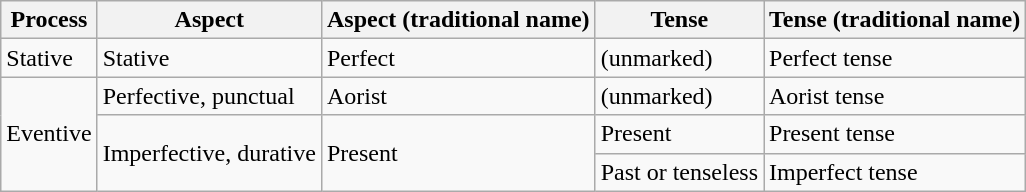<table class="wikitable">
<tr>
<th>Process</th>
<th>Aspect</th>
<th>Aspect (traditional name)</th>
<th>Tense</th>
<th>Tense (traditional name)</th>
</tr>
<tr>
<td>Stative</td>
<td>Stative</td>
<td>Perfect</td>
<td>(unmarked)</td>
<td>Perfect tense</td>
</tr>
<tr>
<td rowspan="3">Eventive</td>
<td>Perfective, punctual</td>
<td>Aorist</td>
<td>(unmarked)</td>
<td>Aorist tense</td>
</tr>
<tr>
<td rowspan="2">Imperfective, durative</td>
<td rowspan="2">Present</td>
<td>Present</td>
<td>Present tense</td>
</tr>
<tr>
<td>Past or tenseless</td>
<td>Imperfect tense</td>
</tr>
</table>
